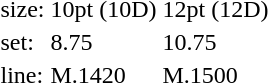<table style="margin-left:40px;">
<tr>
<td>size:</td>
<td>10pt (10D)</td>
<td>12pt (12D)</td>
</tr>
<tr>
<td>set:</td>
<td>8.75</td>
<td>10.75</td>
</tr>
<tr>
<td>line:</td>
<td>M.1420</td>
<td>M.1500</td>
</tr>
</table>
